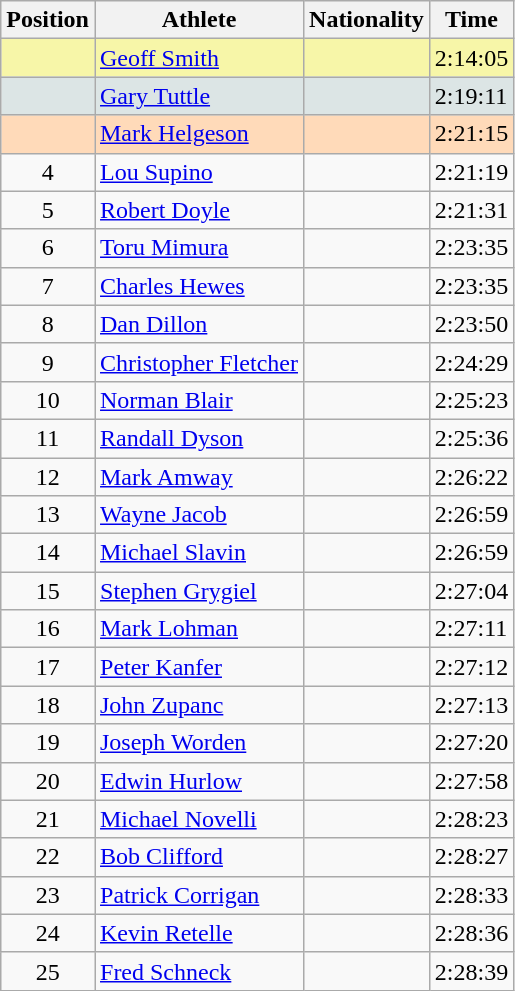<table class="wikitable sortable">
<tr>
<th>Position</th>
<th>Athlete</th>
<th>Nationality</th>
<th>Time</th>
</tr>
<tr bgcolor=#F7F6A8>
<td align=center></td>
<td><a href='#'>Geoff Smith</a></td>
<td></td>
<td>2:14:05</td>
</tr>
<tr bgcolor=#DCE5E5>
<td align=center></td>
<td><a href='#'>Gary Tuttle</a></td>
<td></td>
<td>2:19:11</td>
</tr>
<tr bgcolor=#FFDAB9>
<td align=center></td>
<td><a href='#'>Mark Helgeson</a></td>
<td></td>
<td>2:21:15</td>
</tr>
<tr>
<td align=center>4</td>
<td><a href='#'>Lou Supino</a></td>
<td></td>
<td>2:21:19</td>
</tr>
<tr>
<td align=center>5</td>
<td><a href='#'>Robert Doyle</a></td>
<td></td>
<td>2:21:31</td>
</tr>
<tr>
<td align=center>6</td>
<td><a href='#'>Toru Mimura</a></td>
<td></td>
<td>2:23:35</td>
</tr>
<tr>
<td align=center>7</td>
<td><a href='#'>Charles Hewes</a></td>
<td></td>
<td>2:23:35</td>
</tr>
<tr>
<td align=center>8</td>
<td><a href='#'>Dan Dillon</a></td>
<td></td>
<td>2:23:50</td>
</tr>
<tr>
<td align=center>9</td>
<td><a href='#'>Christopher Fletcher</a></td>
<td></td>
<td>2:24:29</td>
</tr>
<tr>
<td align=center>10</td>
<td><a href='#'>Norman Blair</a></td>
<td></td>
<td>2:25:23</td>
</tr>
<tr>
<td align=center>11</td>
<td><a href='#'>Randall Dyson</a></td>
<td></td>
<td>2:25:36</td>
</tr>
<tr>
<td align=center>12</td>
<td><a href='#'>Mark Amway</a></td>
<td></td>
<td>2:26:22</td>
</tr>
<tr>
<td align=center>13</td>
<td><a href='#'>Wayne Jacob</a></td>
<td></td>
<td>2:26:59</td>
</tr>
<tr>
<td align=center>14</td>
<td><a href='#'>Michael Slavin</a></td>
<td></td>
<td>2:26:59</td>
</tr>
<tr>
<td align=center>15</td>
<td><a href='#'>Stephen Grygiel</a></td>
<td></td>
<td>2:27:04</td>
</tr>
<tr>
<td align=center>16</td>
<td><a href='#'>Mark Lohman</a></td>
<td></td>
<td>2:27:11</td>
</tr>
<tr>
<td align=center>17</td>
<td><a href='#'>Peter Kanfer</a></td>
<td></td>
<td>2:27:12</td>
</tr>
<tr>
<td align=center>18</td>
<td><a href='#'>John Zupanc</a></td>
<td></td>
<td>2:27:13</td>
</tr>
<tr>
<td align=center>19</td>
<td><a href='#'>Joseph Worden</a></td>
<td></td>
<td>2:27:20</td>
</tr>
<tr>
<td align=center>20</td>
<td><a href='#'>Edwin Hurlow</a></td>
<td></td>
<td>2:27:58</td>
</tr>
<tr>
<td align=center>21</td>
<td><a href='#'>Michael Novelli</a></td>
<td></td>
<td>2:28:23</td>
</tr>
<tr>
<td align=center>22</td>
<td><a href='#'>Bob Clifford</a></td>
<td></td>
<td>2:28:27</td>
</tr>
<tr>
<td align=center>23</td>
<td><a href='#'>Patrick Corrigan</a></td>
<td></td>
<td>2:28:33</td>
</tr>
<tr>
<td align=center>24</td>
<td><a href='#'>Kevin Retelle</a></td>
<td></td>
<td>2:28:36</td>
</tr>
<tr>
<td align=center>25</td>
<td><a href='#'>Fred Schneck</a></td>
<td></td>
<td>2:28:39</td>
</tr>
</table>
